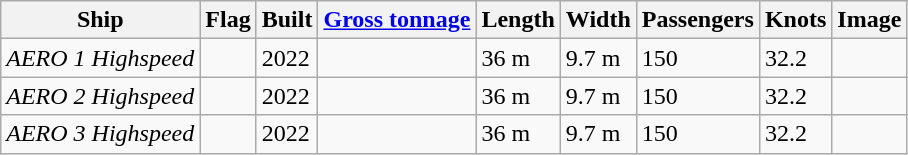<table class="wikitable">
<tr>
<th>Ship</th>
<th>Flag</th>
<th>Built</th>
<th><a href='#'>Gross tonnage</a></th>
<th>Length</th>
<th>Width</th>
<th>Passengers</th>
<th>Knots</th>
<th>Image</th>
</tr>
<tr>
<td><em>AERO 1 Highspeed</em></td>
<td></td>
<td>2022</td>
<td></td>
<td>36 m</td>
<td>9.7 m</td>
<td>150</td>
<td>32.2</td>
<td></td>
</tr>
<tr>
<td><em>AERO 2 Highspeed</em></td>
<td></td>
<td>2022</td>
<td></td>
<td>36 m</td>
<td>9.7 m</td>
<td>150</td>
<td>32.2</td>
<td></td>
</tr>
<tr>
<td><em>AERO 3 Highspeed</em></td>
<td></td>
<td>2022</td>
<td></td>
<td>36 m</td>
<td>9.7 m</td>
<td>150</td>
<td>32.2</td>
<td></td>
</tr>
</table>
